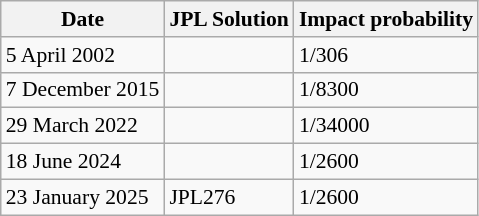<table class="wikitable sortable" style="font-size: 0.9em;">
<tr>
<th>Date</th>
<th>JPL Solution</th>
<th>Impact probability</th>
</tr>
<tr>
<td>5 April 2002</td>
<td></td>
<td>1/306</td>
</tr>
<tr>
<td>7 December 2015</td>
<td></td>
<td>1/8300</td>
</tr>
<tr>
<td>29 March 2022</td>
<td></td>
<td>1/34000</td>
</tr>
<tr>
<td>18 June 2024</td>
<td></td>
<td>1/2600</td>
</tr>
<tr>
<td>23 January 2025</td>
<td>JPL276</td>
<td>1/2600</td>
</tr>
</table>
